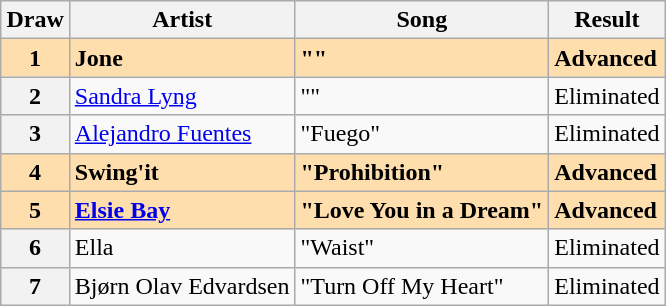<table class="sortable wikitable plainrowheaders" style="margin: 1em auto 1em auto">
<tr>
<th scope="col">Draw</th>
<th scope="col">Artist</th>
<th scope="col">Song</th>
<th scope="col">Result</th>
</tr>
<tr style="font-weight:bold; background:navajowhite;">
<th scope="row" style="text-align:center; font-weight:bold; background:navajowhite;">1</th>
<td>Jone</td>
<td>""</td>
<td>Advanced</td>
</tr>
<tr>
<th scope="row" style="text-align:center;">2</th>
<td><a href='#'>Sandra Lyng</a></td>
<td>""</td>
<td>Eliminated</td>
</tr>
<tr>
<th scope="row" style="text-align:center;">3</th>
<td><a href='#'>Alejandro Fuentes</a></td>
<td>"Fuego"</td>
<td>Eliminated</td>
</tr>
<tr style="font-weight:bold; background:navajowhite;">
<th scope="row" style="text-align:center; font-weight:bold; background:navajowhite;">4</th>
<td>Swing'it</td>
<td>"Prohibition"</td>
<td>Advanced</td>
</tr>
<tr style="font-weight:bold; background:navajowhite;">
<th scope="row" style="text-align:center; font-weight:bold; background:navajowhite;">5</th>
<td><a href='#'>Elsie Bay</a></td>
<td>"Love You in a Dream"</td>
<td>Advanced</td>
</tr>
<tr>
<th scope="row" style="text-align:center;">6</th>
<td>Ella</td>
<td>"Waist"</td>
<td>Eliminated</td>
</tr>
<tr>
<th scope="row" style="text-align:center;">7</th>
<td>Bjørn Olav Edvardsen</td>
<td>"Turn Off My Heart"</td>
<td>Eliminated</td>
</tr>
</table>
